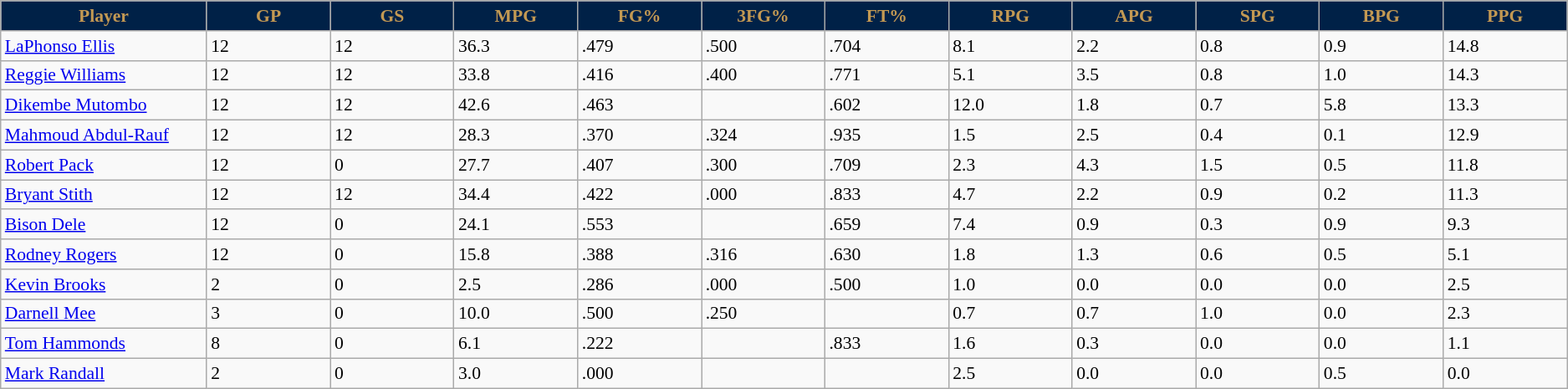<table class="wikitable sortable" style="font-size: 90%">
<tr>
<th style="background:#002147;color:#C39953;" width="10%">Player</th>
<th style="background:#002147;color:#C39953;" width="6%">GP</th>
<th style="background:#002147;color:#C39953;" width="6%">GS</th>
<th style="background:#002147;color:#C39953;" width="6%">MPG</th>
<th style="background:#002147;color:#C39953;" width="6%">FG%</th>
<th style="background:#002147;color:#C39953;" width="6%">3FG%</th>
<th style="background:#002147;color:#C39953;" width="6%">FT%</th>
<th style="background:#002147;color:#C39953;" width="6%">RPG</th>
<th style="background:#002147;color:#C39953;" width="6%">APG</th>
<th style="background:#002147;color:#C39953;" width="6%">SPG</th>
<th style="background:#002147;color:#C39953;" width="6%">BPG</th>
<th style="background:#002147;color:#C39953;" width="6%">PPG</th>
</tr>
<tr>
<td><a href='#'>LaPhonso Ellis</a></td>
<td>12</td>
<td>12</td>
<td>36.3</td>
<td>.479</td>
<td>.500</td>
<td>.704</td>
<td>8.1</td>
<td>2.2</td>
<td>0.8</td>
<td>0.9</td>
<td>14.8</td>
</tr>
<tr>
<td><a href='#'>Reggie Williams</a></td>
<td>12</td>
<td>12</td>
<td>33.8</td>
<td>.416</td>
<td>.400</td>
<td>.771</td>
<td>5.1</td>
<td>3.5</td>
<td>0.8</td>
<td>1.0</td>
<td>14.3</td>
</tr>
<tr>
<td><a href='#'>Dikembe Mutombo</a></td>
<td>12</td>
<td>12</td>
<td>42.6</td>
<td>.463</td>
<td></td>
<td>.602</td>
<td>12.0</td>
<td>1.8</td>
<td>0.7</td>
<td>5.8</td>
<td>13.3</td>
</tr>
<tr>
<td><a href='#'>Mahmoud Abdul-Rauf</a></td>
<td>12</td>
<td>12</td>
<td>28.3</td>
<td>.370</td>
<td>.324</td>
<td>.935</td>
<td>1.5</td>
<td>2.5</td>
<td>0.4</td>
<td>0.1</td>
<td>12.9</td>
</tr>
<tr>
<td><a href='#'>Robert Pack</a></td>
<td>12</td>
<td>0</td>
<td>27.7</td>
<td>.407</td>
<td>.300</td>
<td>.709</td>
<td>2.3</td>
<td>4.3</td>
<td>1.5</td>
<td>0.5</td>
<td>11.8</td>
</tr>
<tr>
<td><a href='#'>Bryant Stith</a></td>
<td>12</td>
<td>12</td>
<td>34.4</td>
<td>.422</td>
<td>.000</td>
<td>.833</td>
<td>4.7</td>
<td>2.2</td>
<td>0.9</td>
<td>0.2</td>
<td>11.3</td>
</tr>
<tr>
<td><a href='#'>Bison Dele</a></td>
<td>12</td>
<td>0</td>
<td>24.1</td>
<td>.553</td>
<td></td>
<td>.659</td>
<td>7.4</td>
<td>0.9</td>
<td>0.3</td>
<td>0.9</td>
<td>9.3</td>
</tr>
<tr>
<td><a href='#'>Rodney Rogers</a></td>
<td>12</td>
<td>0</td>
<td>15.8</td>
<td>.388</td>
<td>.316</td>
<td>.630</td>
<td>1.8</td>
<td>1.3</td>
<td>0.6</td>
<td>0.5</td>
<td>5.1</td>
</tr>
<tr>
<td><a href='#'>Kevin Brooks</a></td>
<td>2</td>
<td>0</td>
<td>2.5</td>
<td>.286</td>
<td>.000</td>
<td>.500</td>
<td>1.0</td>
<td>0.0</td>
<td>0.0</td>
<td>0.0</td>
<td>2.5</td>
</tr>
<tr>
<td><a href='#'>Darnell Mee</a></td>
<td>3</td>
<td>0</td>
<td>10.0</td>
<td>.500</td>
<td>.250</td>
<td></td>
<td>0.7</td>
<td>0.7</td>
<td>1.0</td>
<td>0.0</td>
<td>2.3</td>
</tr>
<tr>
<td><a href='#'>Tom Hammonds</a></td>
<td>8</td>
<td>0</td>
<td>6.1</td>
<td>.222</td>
<td></td>
<td>.833</td>
<td>1.6</td>
<td>0.3</td>
<td>0.0</td>
<td>0.0</td>
<td>1.1</td>
</tr>
<tr>
<td><a href='#'>Mark Randall</a></td>
<td>2</td>
<td>0</td>
<td>3.0</td>
<td>.000</td>
<td></td>
<td></td>
<td>2.5</td>
<td>0.0</td>
<td>0.0</td>
<td>0.5</td>
<td>0.0</td>
</tr>
</table>
